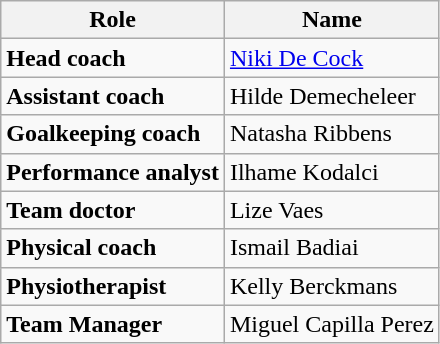<table class="wikitable">
<tr>
<th>Role</th>
<th>Name</th>
</tr>
<tr>
<td><strong>Head coach</strong></td>
<td> <a href='#'>Niki De Cock</a></td>
</tr>
<tr>
<td><strong>Assistant coach</strong></td>
<td> Hilde Demecheleer</td>
</tr>
<tr>
<td><strong>Goalkeeping coach</strong></td>
<td> Natasha Ribbens</td>
</tr>
<tr>
<td><strong>Performance analyst</strong></td>
<td> Ilhame Kodalci</td>
</tr>
<tr>
<td><strong>Team doctor</strong></td>
<td> Lize Vaes</td>
</tr>
<tr>
<td><strong>Physical coach</strong></td>
<td> Ismail Badiai</td>
</tr>
<tr>
<td><strong>Physiotherapist</strong></td>
<td> Kelly Berckmans</td>
</tr>
<tr>
<td><strong>Team Manager</strong></td>
<td> Miguel Capilla Perez</td>
</tr>
</table>
